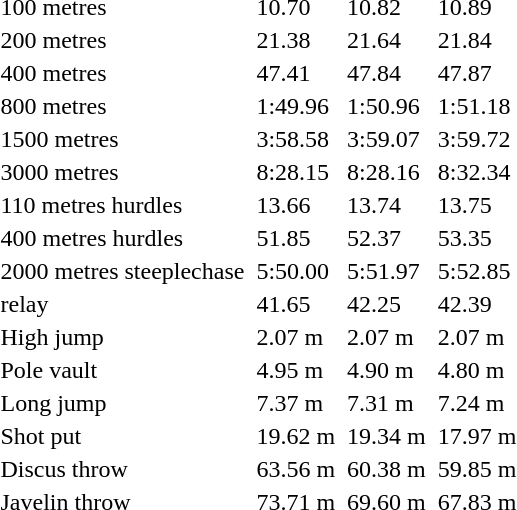<table>
<tr>
<td>100 metres</td>
<td></td>
<td>10.70</td>
<td></td>
<td>10.82</td>
<td></td>
<td>10.89</td>
</tr>
<tr>
<td>200 metres</td>
<td></td>
<td>21.38</td>
<td></td>
<td>21.64</td>
<td></td>
<td>21.84</td>
</tr>
<tr>
<td>400 metres</td>
<td></td>
<td>47.41</td>
<td></td>
<td>47.84</td>
<td></td>
<td>47.87</td>
</tr>
<tr>
<td>800 metres</td>
<td></td>
<td>1:49.96</td>
<td></td>
<td>1:50.96</td>
<td></td>
<td>1:51.18</td>
</tr>
<tr>
<td>1500 metres</td>
<td></td>
<td>3:58.58</td>
<td></td>
<td>3:59.07</td>
<td></td>
<td>3:59.72</td>
</tr>
<tr>
<td>3000 metres</td>
<td></td>
<td>8:28.15</td>
<td></td>
<td>8:28.16</td>
<td></td>
<td>8:32.34</td>
</tr>
<tr>
<td>110 metres hurdles</td>
<td></td>
<td>13.66</td>
<td></td>
<td>13.74</td>
<td></td>
<td>13.75</td>
</tr>
<tr>
<td>400 metres hurdles</td>
<td></td>
<td>51.85</td>
<td></td>
<td>52.37</td>
<td></td>
<td>53.35</td>
</tr>
<tr>
<td>2000 metres steeplechase</td>
<td></td>
<td>5:50.00</td>
<td></td>
<td>5:51.97</td>
<td></td>
<td>5:52.85</td>
</tr>
<tr>
<td> relay</td>
<td></td>
<td>41.65</td>
<td></td>
<td>42.25</td>
<td></td>
<td>42.39</td>
</tr>
<tr>
<td>High jump</td>
<td></td>
<td>2.07 m</td>
<td></td>
<td>2.07 m</td>
<td></td>
<td>2.07 m</td>
</tr>
<tr>
<td>Pole vault</td>
<td></td>
<td>4.95 m</td>
<td></td>
<td>4.90 m</td>
<td></td>
<td>4.80 m</td>
</tr>
<tr>
<td>Long jump</td>
<td></td>
<td>7.37 m</td>
<td></td>
<td>7.31 m</td>
<td></td>
<td>7.24 m</td>
</tr>
<tr>
<td>Shot put</td>
<td></td>
<td>19.62 m</td>
<td></td>
<td>19.34 m</td>
<td></td>
<td>17.97 m</td>
</tr>
<tr>
<td>Discus throw</td>
<td></td>
<td>63.56 m</td>
<td></td>
<td>60.38 m</td>
<td></td>
<td>59.85 m</td>
</tr>
<tr>
<td>Javelin throw</td>
<td></td>
<td>73.71 m</td>
<td></td>
<td>69.60 m</td>
<td></td>
<td>67.83 m</td>
</tr>
</table>
